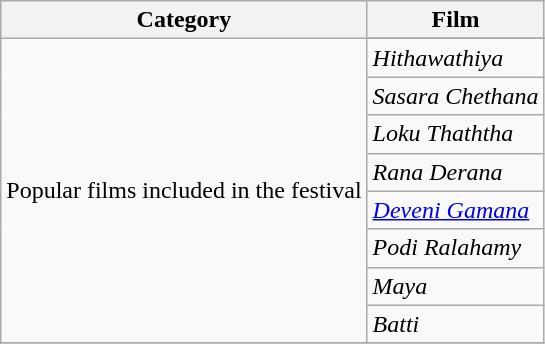<table class="wikitable plainrowheaders sortable">
<tr>
<th scope="col">Category</th>
<th scope="col">Film</th>
</tr>
<tr>
<td rowspan=9>Popular films included in the festival</td>
</tr>
<tr>
<td><em>Hithawathiya</em></td>
</tr>
<tr>
<td><em>Sasara Chethana</em></td>
</tr>
<tr>
<td><em>Loku Thaththa</em></td>
</tr>
<tr>
<td><em>Rana Derana</em></td>
</tr>
<tr>
<td><em><a href='#'>Deveni Gamana</a></em></td>
</tr>
<tr>
<td><em>Podi Ralahamy</em></td>
</tr>
<tr>
<td><em>Maya</em></td>
</tr>
<tr>
<td><em>Batti</em></td>
</tr>
<tr>
</tr>
</table>
